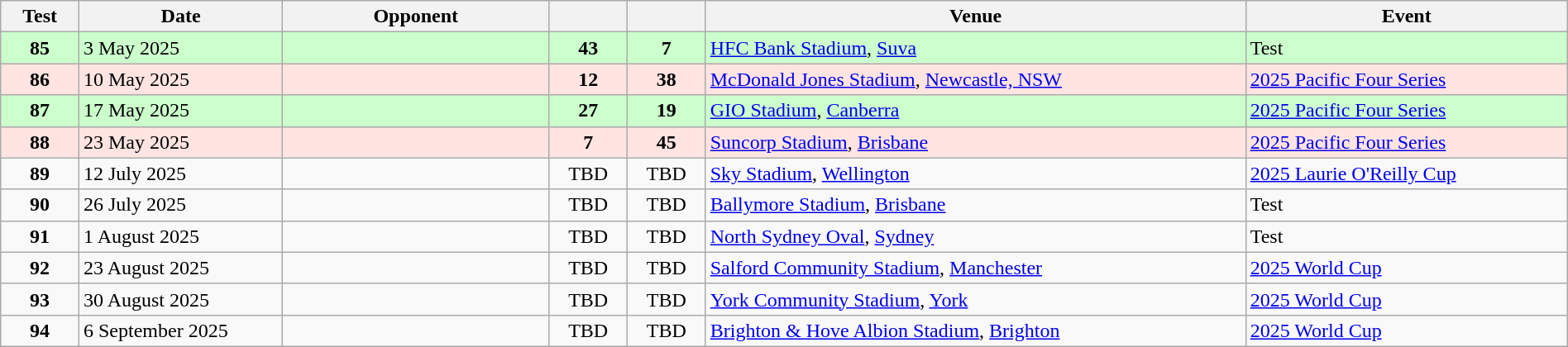<table class="wikitable sortable" style="width:100%">
<tr>
<th style="width:5%">Test</th>
<th style="width:13%">Date</th>
<th style="width:17%">Opponent</th>
<th style="width:5%"></th>
<th style="width:5%"></th>
<th>Venue</th>
<th>Event</th>
</tr>
<tr bgcolor="#ccffcc">
<td align="center"><strong>85</strong></td>
<td>3 May 2025</td>
<td></td>
<td align="center"><strong>43</strong></td>
<td align="center"><strong>7</strong></td>
<td><a href='#'>HFC Bank Stadium</a>, <a href='#'>Suva</a></td>
<td>Test</td>
</tr>
<tr bgcolor="FFE4E1">
<td align="center"><strong>86</strong></td>
<td>10 May 2025</td>
<td></td>
<td align="center"><strong>12</strong></td>
<td align="center"><strong>38</strong></td>
<td><a href='#'>McDonald Jones Stadium</a>, <a href='#'>Newcastle, NSW</a></td>
<td><a href='#'>2025 Pacific Four Series</a></td>
</tr>
<tr bgcolor="#ccffcc">
<td align="center"><strong>87</strong></td>
<td>17 May 2025</td>
<td></td>
<td align="center"><strong>27</strong></td>
<td align="center"><strong>19</strong></td>
<td><a href='#'>GIO Stadium</a>, <a href='#'>Canberra</a></td>
<td><a href='#'>2025 Pacific Four Series</a></td>
</tr>
<tr bgcolor="FFE4E1">
<td align="center"><strong>88</strong></td>
<td>23 May 2025</td>
<td></td>
<td align="center"><strong>7</strong></td>
<td align="center"><strong>45</strong></td>
<td><a href='#'>Suncorp Stadium</a>, <a href='#'>Brisbane</a></td>
<td><a href='#'>2025 Pacific Four Series</a></td>
</tr>
<tr>
<td align="center"><strong>89</strong></td>
<td>12 July 2025</td>
<td></td>
<td align="center">TBD</td>
<td align="center">TBD</td>
<td><a href='#'>Sky Stadium</a>, <a href='#'>Wellington</a></td>
<td><a href='#'>2025 Laurie O'Reilly Cup</a></td>
</tr>
<tr>
<td align="center"><strong>90</strong></td>
<td>26 July 2025</td>
<td></td>
<td align="center">TBD</td>
<td align="center">TBD</td>
<td><a href='#'>Ballymore Stadium</a>, <a href='#'>Brisbane</a></td>
<td>Test</td>
</tr>
<tr>
<td align="center"><strong>91</strong></td>
<td>1 August 2025</td>
<td></td>
<td align="center">TBD</td>
<td align="center">TBD</td>
<td><a href='#'>North Sydney Oval</a>, <a href='#'>Sydney</a></td>
<td>Test</td>
</tr>
<tr>
<td align="center"><strong>92</strong></td>
<td>23 August 2025</td>
<td></td>
<td align="center">TBD</td>
<td align="center">TBD</td>
<td><a href='#'>Salford Community Stadium</a>, <a href='#'>Manchester</a></td>
<td><a href='#'>2025 World Cup</a></td>
</tr>
<tr>
<td align="center"><strong>93</strong></td>
<td>30 August 2025</td>
<td></td>
<td align="center">TBD</td>
<td align="center">TBD</td>
<td><a href='#'>York Community Stadium</a>, <a href='#'>York</a></td>
<td><a href='#'>2025 World Cup</a></td>
</tr>
<tr>
<td align="center"><strong>94</strong></td>
<td>6 September 2025</td>
<td></td>
<td align="center">TBD</td>
<td align="center">TBD</td>
<td><a href='#'>Brighton & Hove Albion Stadium</a>, <a href='#'>Brighton</a></td>
<td><a href='#'>2025 World Cup</a></td>
</tr>
</table>
